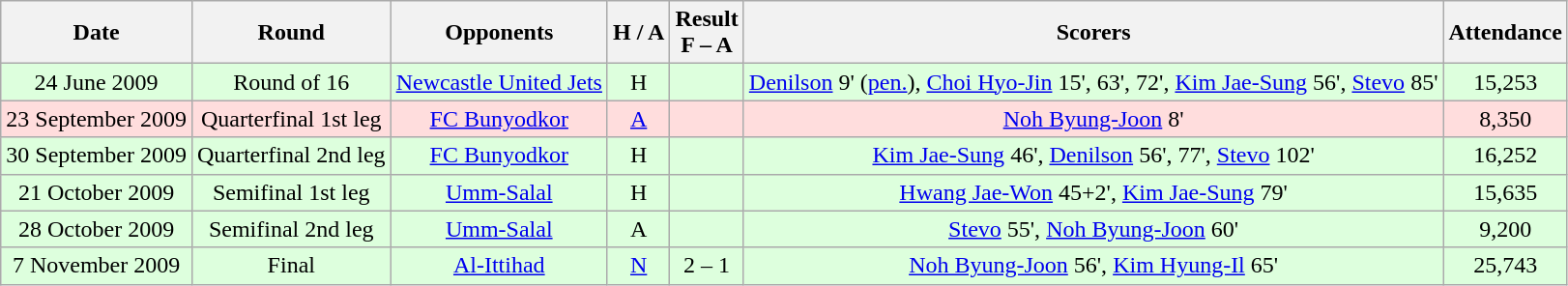<table class="wikitable" style="text-align:center">
<tr>
<th>Date</th>
<th>Round</th>
<th>Opponents</th>
<th>H / A</th>
<th>Result<br>F – A</th>
<th>Scorers</th>
<th>Attendance</th>
</tr>
<tr style="background:#dfd;">
<td>24 June 2009</td>
<td>Round of 16</td>
<td> <a href='#'>Newcastle United Jets</a></td>
<td>H</td>
<td></td>
<td><a href='#'>Denilson</a> 9' (<a href='#'>pen.</a>), <a href='#'>Choi Hyo-Jin</a> 15', 63', 72', <a href='#'>Kim Jae-Sung</a> 56', <a href='#'>Stevo</a> 85'</td>
<td>15,253</td>
</tr>
<tr style="background:#fdd;">
<td>23 September 2009</td>
<td>Quarterfinal 1st leg</td>
<td> <a href='#'>FC Bunyodkor</a></td>
<td><a href='#'>A</a></td>
<td></td>
<td><a href='#'>Noh Byung-Joon</a> 8'</td>
<td>8,350</td>
</tr>
<tr style="background:#dfd;">
<td>30 September 2009</td>
<td>Quarterfinal 2nd leg</td>
<td> <a href='#'>FC Bunyodkor</a></td>
<td>H</td>
<td></td>
<td><a href='#'>Kim Jae-Sung</a> 46', <a href='#'>Denilson</a> 56', 77', <a href='#'>Stevo</a> 102'</td>
<td>16,252</td>
</tr>
<tr style="background:#dfd;">
<td>21 October 2009</td>
<td>Semifinal 1st leg</td>
<td> <a href='#'>Umm-Salal</a></td>
<td>H</td>
<td></td>
<td><a href='#'>Hwang Jae-Won</a> 45+2', <a href='#'>Kim Jae-Sung</a> 79'</td>
<td>15,635</td>
</tr>
<tr style="background:#dfd;">
<td>28 October 2009</td>
<td>Semifinal 2nd leg</td>
<td> <a href='#'>Umm-Salal</a></td>
<td>A</td>
<td></td>
<td><a href='#'>Stevo</a> 55', <a href='#'>Noh Byung-Joon</a> 60'</td>
<td>9,200</td>
</tr>
<tr style="background:#dfd;">
<td>7 November 2009</td>
<td>Final</td>
<td> <a href='#'>Al-Ittihad</a></td>
<td><a href='#'>N</a></td>
<td>2 – 1</td>
<td><a href='#'>Noh Byung-Joon</a> 56', <a href='#'>Kim Hyung-Il</a> 65'</td>
<td>25,743</td>
</tr>
</table>
